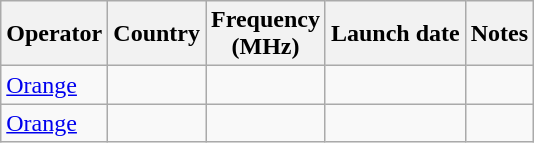<table class="wikitable sortable">
<tr>
<th>Operator</th>
<th>Country</th>
<th>Frequency<br>(MHz)</th>
<th>Launch date</th>
<th class="sortable">Notes</th>
</tr>
<tr>
<td><a href='#'>Orange</a></td>
<td></td>
<td></td>
<td></td>
<td></td>
</tr>
<tr>
<td><a href='#'>Orange</a></td>
<td></td>
<td></td>
<td></td>
<td></td>
</tr>
</table>
